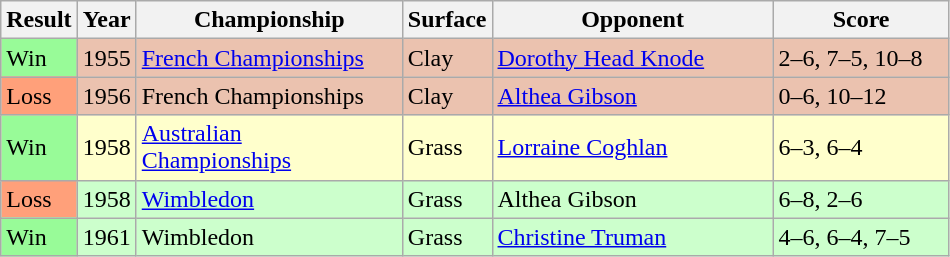<table class='sortable wikitable'>
<tr>
<th style="width:40px">Result</th>
<th style="width:30px">Year</th>
<th style="width:170px">Championship</th>
<th style="width:50px">Surface</th>
<th style="width:180px">Opponent</th>
<th style="width:110px" class="unsortable">Score</th>
</tr>
<tr style="background:#ebc2af;">
<td style="background:#98fb98;">Win</td>
<td>1955</td>
<td><a href='#'>French Championships</a></td>
<td>Clay</td>
<td> <a href='#'>Dorothy Head Knode</a></td>
<td>2–6, 7–5, 10–8</td>
</tr>
<tr style="background:#ebc2af;">
<td style="background:#ffa07a;">Loss</td>
<td>1956</td>
<td>French Championships</td>
<td>Clay</td>
<td> <a href='#'>Althea Gibson</a></td>
<td>0–6, 10–12</td>
</tr>
<tr style="background:#ffc;">
<td style="background:#98fb98;">Win</td>
<td>1958</td>
<td><a href='#'>Australian Championships</a></td>
<td>Grass</td>
<td> <a href='#'>Lorraine Coghlan</a></td>
<td>6–3, 6–4</td>
</tr>
<tr style="background:#cfc;">
<td style="background:#ffa07a;">Loss</td>
<td>1958</td>
<td><a href='#'>Wimbledon</a></td>
<td>Grass</td>
<td> Althea Gibson</td>
<td>6–8, 2–6</td>
</tr>
<tr style="background:#cfc;">
<td style="background:#98fb98;">Win</td>
<td>1961</td>
<td>Wimbledon</td>
<td>Grass</td>
<td> <a href='#'>Christine Truman</a></td>
<td>4–6, 6–4, 7–5</td>
</tr>
</table>
